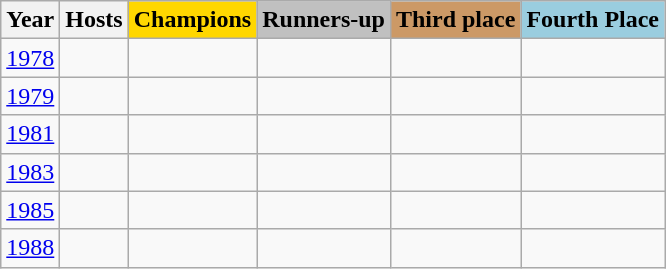<table class="wikitable" style="text-align: center;">
<tr>
<th>Year</th>
<th>Hosts</th>
<th style="background:gold">Champions</th>
<th style="background:silver">Runners-up</th>
<th style="background:#c96">Third place</th>
<th style="background:#9acddf">Fourth Place</th>
</tr>
<tr>
<td><a href='#'>1978</a></td>
<td></td>
<td></td>
<td></td>
<td></td>
<td></td>
</tr>
<tr>
<td><a href='#'>1979</a></td>
<td></td>
<td></td>
<td></td>
<td></td>
<td></td>
</tr>
<tr>
<td><a href='#'>1981</a></td>
<td></td>
<td></td>
<td></td>
<td></td>
<td></td>
</tr>
<tr>
<td><a href='#'>1983</a></td>
<td></td>
<td></td>
<td></td>
<td></td>
<td></td>
</tr>
<tr>
<td><a href='#'>1985</a></td>
<td></td>
<td></td>
<td></td>
<td></td>
<td></td>
</tr>
<tr>
<td><a href='#'>1988</a></td>
<td></td>
<td></td>
<td></td>
<td></td>
<td></td>
</tr>
</table>
